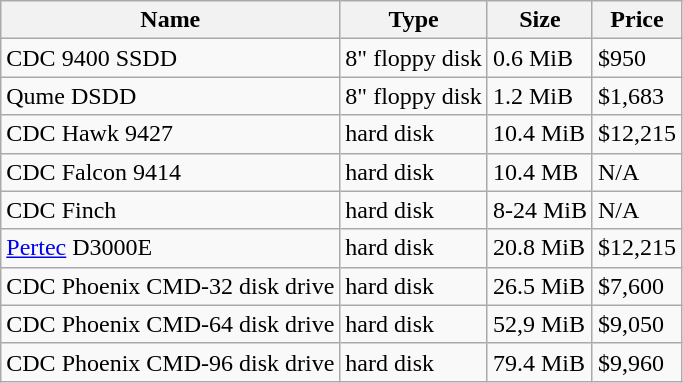<table class="wikitable sortable">
<tr>
<th>Name</th>
<th>Type</th>
<th>Size</th>
<th>Price</th>
</tr>
<tr>
<td>CDC 9400 SSDD</td>
<td>8" floppy disk</td>
<td>0.6 MiB</td>
<td>$950</td>
</tr>
<tr>
<td>Qume DSDD</td>
<td>8" floppy disk</td>
<td>1.2 MiB</td>
<td>$1,683</td>
</tr>
<tr>
<td>CDC Hawk 9427</td>
<td>hard disk</td>
<td>10.4 MiB</td>
<td>$12,215</td>
</tr>
<tr>
<td>CDC Falcon 9414 </td>
<td>hard disk</td>
<td>10.4 MB</td>
<td>N/A</td>
</tr>
<tr>
<td>CDC Finch</td>
<td>hard disk</td>
<td>8-24 MiB</td>
<td>N/A</td>
</tr>
<tr>
<td><a href='#'>Pertec</a> D3000E</td>
<td>hard disk</td>
<td>20.8 MiB</td>
<td>$12,215</td>
</tr>
<tr>
<td>CDC Phoenix CMD-32 disk drive</td>
<td>hard disk</td>
<td>26.5 MiB</td>
<td>$7,600</td>
</tr>
<tr>
<td>CDC Phoenix CMD-64 disk drive</td>
<td>hard disk</td>
<td>52,9 MiB</td>
<td>$9,050</td>
</tr>
<tr>
<td>CDC Phoenix CMD-96 disk drive</td>
<td>hard disk</td>
<td>79.4 MiB</td>
<td>$9,960</td>
</tr>
</table>
